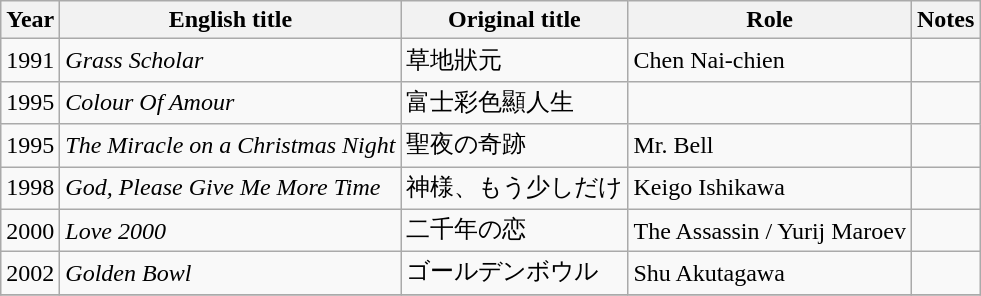<table class="wikitable sortable">
<tr>
<th>Year</th>
<th>English title</th>
<th>Original title</th>
<th>Role</th>
<th class="unsortable">Notes</th>
</tr>
<tr>
<td>1991</td>
<td><em>Grass Scholar</em></td>
<td>草地狀元</td>
<td>Chen Nai-chien</td>
<td></td>
</tr>
<tr>
<td>1995</td>
<td><em>Colour Of Amour</em></td>
<td>富士彩色顯人生</td>
<td></td>
<td></td>
</tr>
<tr>
<td>1995</td>
<td><em>The Miracle on a Christmas Night</em></td>
<td>聖夜の奇跡</td>
<td>Mr. Bell</td>
<td></td>
</tr>
<tr>
<td>1998</td>
<td><em>God, Please Give Me More Time</em></td>
<td>神様、もう少しだけ</td>
<td>Keigo Ishikawa</td>
<td></td>
</tr>
<tr>
<td>2000</td>
<td><em>Love 2000</em></td>
<td>二千年の恋</td>
<td>The Assassin / Yurij Maroev</td>
<td></td>
</tr>
<tr>
<td>2002</td>
<td><em>Golden Bowl</em></td>
<td>ゴールデンボウル</td>
<td>Shu Akutagawa</td>
<td></td>
</tr>
<tr>
</tr>
</table>
